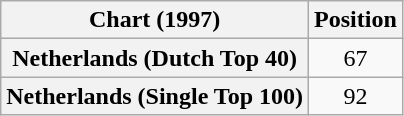<table class="wikitable sortable plainrowheaders" style="text-align:center">
<tr>
<th scope="col">Chart (1997)</th>
<th scope="col">Position</th>
</tr>
<tr>
<th scope="row">Netherlands (Dutch Top 40)</th>
<td>67</td>
</tr>
<tr>
<th scope="row">Netherlands (Single Top 100)</th>
<td>92</td>
</tr>
</table>
